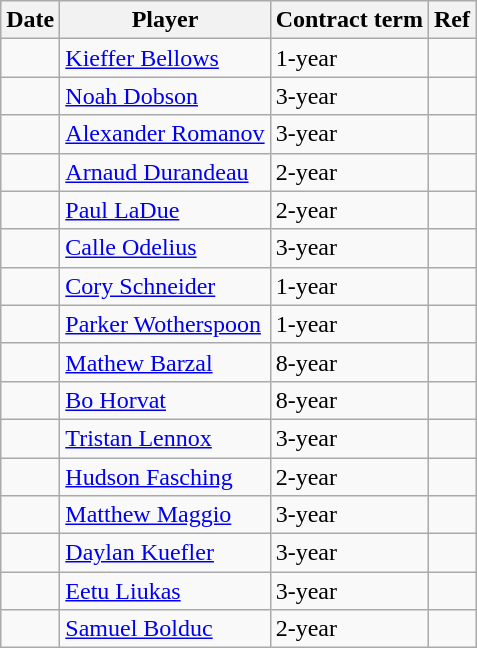<table class="wikitable">
<tr>
<th>Date</th>
<th>Player</th>
<th>Contract term</th>
<th>Ref</th>
</tr>
<tr>
<td></td>
<td><a href='#'>Kieffer Bellows</a></td>
<td>1-year</td>
<td></td>
</tr>
<tr>
<td></td>
<td><a href='#'>Noah Dobson</a></td>
<td>3-year</td>
<td></td>
</tr>
<tr>
<td></td>
<td><a href='#'>Alexander Romanov</a></td>
<td>3-year</td>
<td></td>
</tr>
<tr>
<td></td>
<td><a href='#'>Arnaud Durandeau</a></td>
<td>2-year</td>
<td></td>
</tr>
<tr>
<td></td>
<td><a href='#'>Paul LaDue</a></td>
<td>2-year</td>
<td></td>
</tr>
<tr>
<td></td>
<td><a href='#'>Calle Odelius</a></td>
<td>3-year</td>
<td></td>
</tr>
<tr>
<td></td>
<td><a href='#'>Cory Schneider</a></td>
<td>1-year</td>
<td></td>
</tr>
<tr>
<td></td>
<td><a href='#'>Parker Wotherspoon</a></td>
<td>1-year</td>
<td></td>
</tr>
<tr>
<td></td>
<td><a href='#'>Mathew Barzal</a></td>
<td>8-year</td>
<td></td>
</tr>
<tr>
<td></td>
<td><a href='#'>Bo Horvat</a></td>
<td>8-year</td>
<td></td>
</tr>
<tr>
<td></td>
<td><a href='#'>Tristan Lennox</a></td>
<td>3-year</td>
<td></td>
</tr>
<tr>
<td></td>
<td><a href='#'>Hudson Fasching</a></td>
<td>2-year</td>
<td></td>
</tr>
<tr>
<td></td>
<td><a href='#'>Matthew Maggio</a></td>
<td>3-year</td>
<td></td>
</tr>
<tr>
<td></td>
<td><a href='#'>Daylan Kuefler</a></td>
<td>3-year</td>
<td></td>
</tr>
<tr>
<td></td>
<td><a href='#'>Eetu Liukas</a></td>
<td>3-year</td>
<td></td>
</tr>
<tr>
<td></td>
<td><a href='#'>Samuel Bolduc</a></td>
<td>2-year</td>
<td></td>
</tr>
</table>
